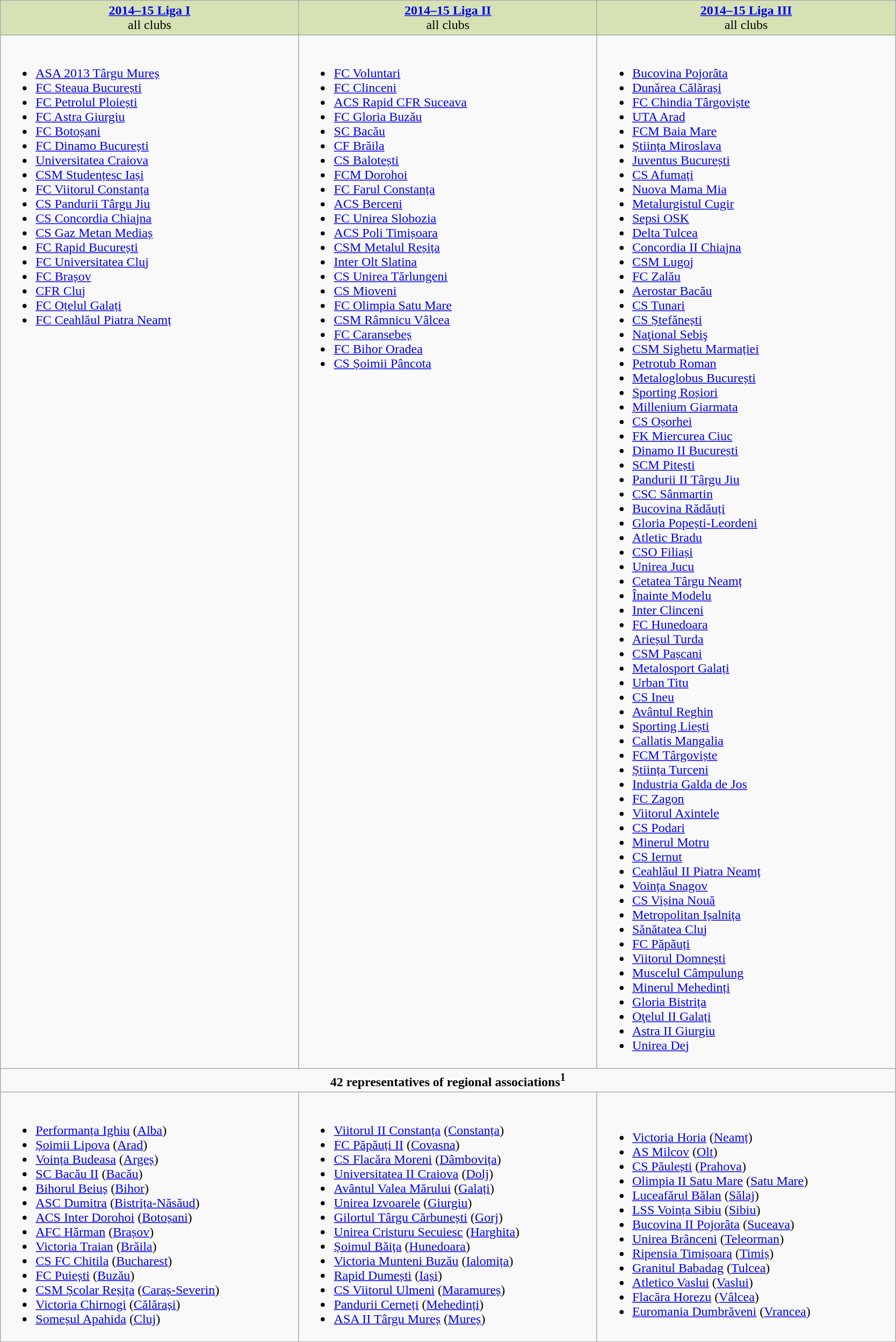<table class="wikitable">
<tr style="vertical-align:top; background:#d6e2b3; text-align:center;">
<td style="width:25%;"><strong><a href='#'>2014–15 Liga I</a></strong><br>all clubs</td>
<td style="width:25%;"><strong><a href='#'>2014–15 Liga II</a></strong><br>all clubs</td>
<td style="width:25%;"><strong><a href='#'>2014–15 Liga III</a></strong><br>all clubs</td>
</tr>
<tr valign="top">
<td><br><ul><li><a href='#'>ASA 2013 Târgu Mureș</a></li><li><a href='#'>FC Steaua București</a></li><li><a href='#'>FC Petrolul Ploiești</a></li><li><a href='#'>FC Astra Giurgiu</a></li><li><a href='#'>FC Botoșani</a></li><li><a href='#'>FC Dinamo București</a></li><li><a href='#'>Universitatea Craiova</a></li><li><a href='#'>CSM Studențesc Iași</a></li><li><a href='#'>FC Viitorul Constanța</a></li><li><a href='#'>CS Pandurii Târgu Jiu</a></li><li><a href='#'>CS Concordia Chiajna</a></li><li><a href='#'>CS Gaz Metan Mediaș</a></li><li><a href='#'>FC Rapid București</a></li><li><a href='#'>FC Universitatea Cluj</a></li><li><a href='#'>FC Brașov</a></li><li><a href='#'>CFR Cluj</a></li><li><a href='#'>FC Oțelul Galați</a></li><li><a href='#'>FC Ceahlăul Piatra Neamț</a></li></ul></td>
<td><br><ul><li><a href='#'>FC Voluntari</a></li><li><a href='#'>FC Clinceni</a></li><li><a href='#'>ACS Rapid CFR Suceava</a></li><li><a href='#'>FC Gloria Buzău</a></li><li><a href='#'>SC Bacău</a></li><li><a href='#'>CF Brăila</a></li><li><a href='#'>CS Balotești</a></li><li><a href='#'>FCM Dorohoi</a></li><li><a href='#'>FC Farul Constanța</a></li><li><a href='#'>ACS Berceni</a></li><li><a href='#'>FC Unirea Slobozia</a></li><li><a href='#'>ACS Poli Timișoara</a></li><li><a href='#'>CSM Metalul Reșița</a></li><li><a href='#'>Inter Olt Slatina</a></li><li><a href='#'>CS Unirea Tărlungeni</a></li><li><a href='#'>CS Mioveni</a></li><li><a href='#'>FC Olimpia Satu Mare</a></li><li><a href='#'>CSM Râmnicu Vâlcea</a></li><li><a href='#'>FC Caransebeș</a></li><li><a href='#'>FC Bihor Oradea</a></li><li><a href='#'>CS Șoimii Pâncota</a></li></ul></td>
<td><br><ul><li><a href='#'>Bucovina Pojorâta</a></li><li><a href='#'>Dunărea Călărași</a></li><li><a href='#'>FC Chindia Târgoviște</a></li><li><a href='#'>UTA Arad</a></li><li><a href='#'>FCM Baia Mare</a></li><li><a href='#'>Știința Miroslava</a></li><li><a href='#'>Juventus București</a></li><li><a href='#'>CS Afumați</a></li><li><a href='#'>Nuova Mama Mia</a></li><li><a href='#'>Metalurgistul Cugir</a></li><li><a href='#'>Sepsi OSK</a></li><li><a href='#'>Delta Tulcea</a></li><li><a href='#'>Concordia II Chiajna</a></li><li><a href='#'>CSM Lugoj</a></li><li><a href='#'>FC Zalău</a></li><li><a href='#'>Aerostar Bacău</a></li><li><a href='#'>CS Tunari</a></li><li><a href='#'>CS Ștefănești</a></li><li><a href='#'>Naţional Sebiş</a></li><li><a href='#'>CSM Sighetu Marmației</a></li><li><a href='#'>Petrotub Roman</a></li><li><a href='#'>Metaloglobus București</a></li><li><a href='#'>Sporting Roșiori</a></li><li><a href='#'>Millenium Giarmata</a></li><li><a href='#'>CS Oșorhei</a></li><li><a href='#'>FK Miercurea Ciuc</a></li><li><a href='#'>Dinamo II București</a></li><li><a href='#'>SCM Pitești</a></li><li><a href='#'>Pandurii II Târgu Jiu</a></li><li><a href='#'>CSC Sânmartin</a></li><li><a href='#'>Bucovina Rădăuți</a></li><li><a href='#'>Gloria Popești-Leordeni</a></li><li><a href='#'>Atletic Bradu</a></li><li><a href='#'>CSO Filiași</a></li><li><a href='#'>Unirea Jucu</a></li><li><a href='#'>Cetatea Târgu Neamț</a></li><li><a href='#'>Înainte Modelu</a></li><li><a href='#'>Inter Clinceni</a></li><li><a href='#'>FC Hunedoara</a></li><li><a href='#'>Arieșul Turda</a></li><li><a href='#'>CSM Pașcani</a></li><li><a href='#'>Metalosport Galați</a></li><li><a href='#'>Urban Titu</a></li><li><a href='#'>CS Ineu</a></li><li><a href='#'>Avântul Reghin</a></li><li><a href='#'>Sporting Liești</a></li><li><a href='#'>Callatis Mangalia</a></li><li><a href='#'>FCM Târgoviște</a></li><li><a href='#'>Știința Turceni</a></li><li><a href='#'>Industria Galda de Jos</a></li><li><a href='#'>FC Zagon</a></li><li><a href='#'>Viitorul Axintele</a></li><li><a href='#'>CS Podari</a></li><li><a href='#'>Minerul Motru</a></li><li><a href='#'>CS Iernut</a></li><li><a href='#'>Ceahlăul II Piatra Neamț</a></li><li><a href='#'>Voința Snagov</a></li><li><a href='#'>CS Vișina Nouă</a></li><li><a href='#'>Metropolitan Ișalnița</a></li><li><a href='#'>Sănătatea Cluj</a></li><li><a href='#'>FC Păpăuți</a></li><li><a href='#'>Viitorul Domnești</a></li><li><a href='#'>Muscelul Câmpulung</a></li><li><a href='#'>Minerul Mehedinți</a></li><li><a href='#'>Gloria Bistrița</a></li><li><a href='#'>Oţelul II Galați</a></li><li><a href='#'>Astra II Giurgiu</a></li><li><a href='#'>Unirea Dej</a></li></ul></td>
</tr>
<tr>
<td align=center colspan=3><strong>42 representatives of regional associations<sup>1</sup></strong></td>
</tr>
<tr>
<td><br><ul><li><a href='#'>Performanța Ighiu</a> (<a href='#'>Alba</a>)</li><li><a href='#'>Șoimii Lipova</a> (<a href='#'>Arad</a>)</li><li><a href='#'>Voința Budeasa</a> (<a href='#'>Argeș</a>)</li><li><a href='#'>SC Bacău II</a> (<a href='#'>Bacău</a>)</li><li><a href='#'>Bihorul Beiuș</a> (<a href='#'>Bihor</a>)</li><li><a href='#'>ASC Dumitra</a> (<a href='#'>Bistrița-Năsăud</a>)</li><li><a href='#'>ACS Inter Dorohoi</a> (<a href='#'>Botoșani</a>)</li><li><a href='#'>AFC Hărman</a> (<a href='#'>Brașov</a>)</li><li><a href='#'>Victoria Traian</a> (<a href='#'>Brăila</a>)</li><li><a href='#'>CS FC Chitila</a> (<a href='#'>Bucharest</a>)</li><li><a href='#'>FC Puiești</a> (<a href='#'>Buzău</a>)</li><li><a href='#'>CSM Școlar Reșița</a> (<a href='#'>Caraș-Severin</a>)</li><li><a href='#'>Victoria Chirnogi</a> (<a href='#'>Călărași</a>)</li><li><a href='#'>Someșul Apahida</a> (<a href='#'>Cluj</a>)</li></ul></td>
<td><br><ul><li><a href='#'>Viitorul II Constanța</a> (<a href='#'>Constanța</a>)</li><li><a href='#'>FC Păpăuți II</a>  (<a href='#'>Covasna</a>)</li><li><a href='#'>CS Flacăra Moreni</a> (<a href='#'>Dâmbovița</a>)</li><li><a href='#'>Universitatea II Craiova</a>  (<a href='#'>Dolj</a>)</li><li><a href='#'>Avântul Valea Mărului</a> (<a href='#'>Galați</a>)</li><li><a href='#'>Unirea Izvoarele</a> (<a href='#'>Giurgiu</a>)</li><li><a href='#'>Gilortul Târgu Cărbunești</a> (<a href='#'>Gorj</a>)</li><li><a href='#'>Unirea Cristuru Secuiesc</a> (<a href='#'>Harghita</a>)</li><li><a href='#'>Șoimul Băița</a> (<a href='#'>Hunedoara</a>)</li><li><a href='#'>Victoria Munteni Buzău</a> (<a href='#'>Ialomița</a>)</li><li><a href='#'>Rapid Dumești</a> (<a href='#'>Iași</a>)</li><li><a href='#'>CS Viitorul Ulmeni</a> (<a href='#'>Maramureș</a>)</li><li><a href='#'>Pandurii Cerneți</a> (<a href='#'>Mehedinți</a>)</li><li><a href='#'>ASA II Târgu Mureș</a> (<a href='#'>Mureș</a>)</li></ul></td>
<td><br><ul><li><a href='#'>Victoria Horia</a> (<a href='#'>Neamț</a>)</li><li><a href='#'>AS Milcov</a> (<a href='#'>Olt</a>)</li><li><a href='#'>CS Păulești</a> (<a href='#'>Prahova</a>)</li><li><a href='#'>Olimpia II Satu Mare</a> (<a href='#'>Satu Mare</a>)</li><li><a href='#'>Luceafărul Bălan</a> (<a href='#'>Sălaj</a>)</li><li><a href='#'>LSS Voința Sibiu</a> (<a href='#'>Sibiu</a>)</li><li><a href='#'>Bucovina II Pojorâta</a> (<a href='#'>Suceava</a>)</li><li><a href='#'>Unirea Brânceni</a> (<a href='#'>Teleorman</a>)</li><li><a href='#'>Ripensia Timișoara</a> (<a href='#'>Timiș</a>)</li><li><a href='#'>Granitul Babadag</a> (<a href='#'>Tulcea</a>)</li><li><a href='#'>Atletico Vaslui</a> (<a href='#'>Vaslui</a>)</li><li><a href='#'>Flacăra Horezu</a> (<a href='#'>Vâlcea</a>)</li><li><a href='#'>Euromania Dumbrăveni</a> (<a href='#'>Vrancea</a>)</li></ul></td>
</tr>
</table>
